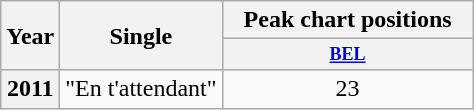<table class="wikitable plainrowheaders" style="text-align:left">
<tr>
<th scope="col" rowspan="2">Year</th>
<th scope="col" rowspan="2">Single</th>
<th scope="col" style="width:10em" colspan="1">Peak chart positions</th>
</tr>
<tr>
<th scope="col" style="width:2em; font-size:75%"><a href='#'>BEL</a><br></th>
</tr>
<tr>
<th scope="row">2011</th>
<td>"En t'attendant"</td>
<td style="text-align:center">23</td>
</tr>
</table>
